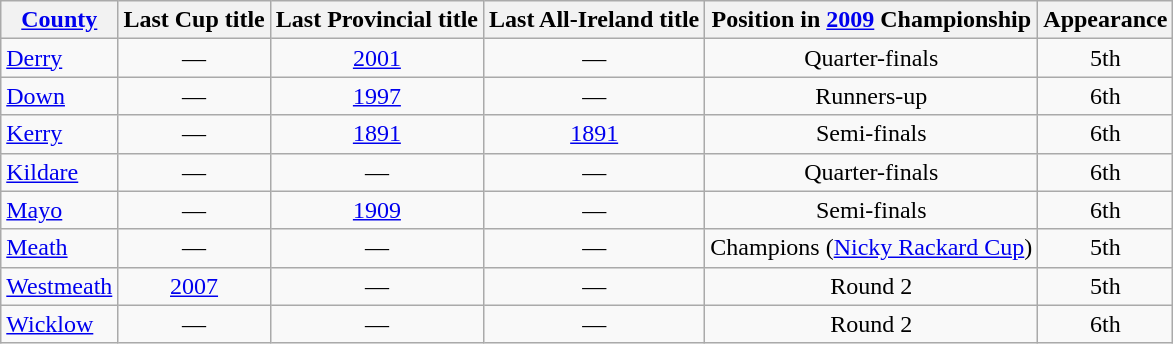<table class="wikitable sortable" style="text-align:center">
<tr>
<th><a href='#'>County</a></th>
<th>Last Cup title</th>
<th>Last Provincial title</th>
<th>Last All-Ireland title</th>
<th>Position in <a href='#'>2009</a> Championship</th>
<th>Appearance</th>
</tr>
<tr>
<td style="text-align:left"> <a href='#'>Derry</a></td>
<td>—</td>
<td><a href='#'>2001</a></td>
<td>—</td>
<td>Quarter-finals</td>
<td>5th</td>
</tr>
<tr>
<td style="text-align:left"> <a href='#'>Down</a></td>
<td>—</td>
<td><a href='#'>1997</a></td>
<td>—</td>
<td>Runners-up</td>
<td>6th</td>
</tr>
<tr>
<td style="text-align:left"> <a href='#'>Kerry</a></td>
<td>—</td>
<td><a href='#'>1891</a></td>
<td><a href='#'>1891</a></td>
<td>Semi-finals</td>
<td>6th</td>
</tr>
<tr>
<td style="text-align:left"> <a href='#'>Kildare</a></td>
<td>—</td>
<td>—</td>
<td>—</td>
<td>Quarter-finals</td>
<td>6th</td>
</tr>
<tr>
<td style="text-align:left"> <a href='#'>Mayo</a></td>
<td>—</td>
<td><a href='#'>1909</a></td>
<td>—</td>
<td>Semi-finals</td>
<td>6th</td>
</tr>
<tr>
<td style="text-align:left"> <a href='#'>Meath</a></td>
<td>—</td>
<td>—</td>
<td>—</td>
<td>Champions (<a href='#'>Nicky Rackard Cup</a>)</td>
<td>5th</td>
</tr>
<tr>
<td style="text-align:left"><a href='#'>Westmeath</a></td>
<td><a href='#'>2007</a></td>
<td>—</td>
<td>—</td>
<td>Round 2</td>
<td>5th</td>
</tr>
<tr>
<td style="text-align:left"> <a href='#'>Wicklow</a></td>
<td>—</td>
<td>—</td>
<td>—</td>
<td>Round 2</td>
<td>6th</td>
</tr>
</table>
